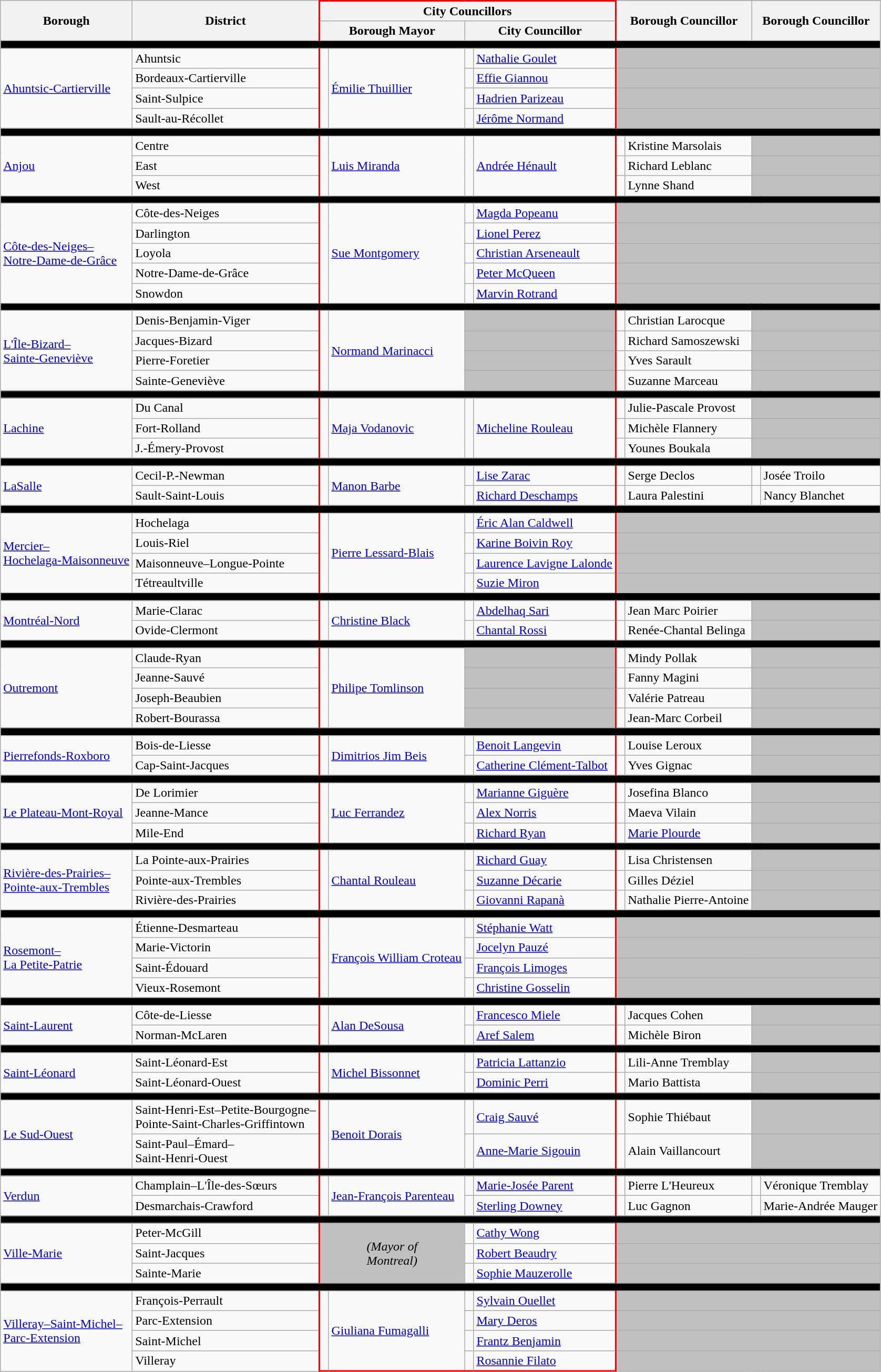<table class="wikitable" border="1">
<tr>
<th rowspan=3>Borough</th>
<th rowspan=3>District</th>
</tr>
<tr>
<th colspan=4 style="border-top:2px solid red; border-right:2px solid red; border-left:2px solid red;">City Councillors</th>
<th rowspan=2 colspan=2>Borough Councillor</th>
<th rowspan=2 colspan=2>Borough Councillor</th>
</tr>
<tr>
<th colspan=2 style="border-left:2px solid red;">Borough Mayor</th>
<th colspan=2 style="border-right:2px solid red;">City Councillor<br></th>
</tr>
<tr>
<td colspan=10 height=2px bgcolor=black></td>
</tr>
<tr>
<td rowspan=4><a href='#'>Ahuntsic-Cartierville</a></td>
<td>Ahuntsic</td>
<td rowspan=4 style="border-left:2px solid red;" > </td>
<td rowspan=4><a href='#'>Émilie Thuillier</a></td>
<td> </td>
<td style="border-right:2px solid red;"><a href='#'>Nathalie Goulet</a></td>
<td colspan=4 bgcolor=silver> </td>
</tr>
<tr>
<td>Bordeaux-Cartierville</td>
<td> </td>
<td style="border-right:2px solid red;"><a href='#'>Effie Giannou</a></td>
<td colspan=4 bgcolor=silver> </td>
</tr>
<tr>
<td>Saint-Sulpice</td>
<td> </td>
<td style="border-right:2px solid red;"><a href='#'>Hadrien Parizeau</a></td>
<td colspan=4 bgcolor=silver> </td>
</tr>
<tr>
<td>Sault-au-Récollet</td>
<td> </td>
<td style="border-right:2px solid red;"><a href='#'>Jérôme Normand</a></td>
<td colspan=4 bgcolor=silver> <br></td>
</tr>
<tr>
<td colspan=10 height=2px bgcolor=black></td>
</tr>
<tr>
<td rowspan=3><a href='#'>Anjou</a></td>
<td>Centre</td>
<td rowspan=3 style="border-left:2px solid red;" > </td>
<td rowspan=3><a href='#'>Luis Miranda</a></td>
<td rowspan=3 > </td>
<td rowspan=3 style="border-right:2px solid red;"><a href='#'>Andrée Hénault</a></td>
<td> </td>
<td>Kristine Marsolais</td>
<td colspan=2 bgcolor=silver> </td>
</tr>
<tr>
<td>East</td>
<td> </td>
<td>Richard Leblanc</td>
<td colspan=2 bgcolor=silver> </td>
</tr>
<tr>
<td>West</td>
<td> </td>
<td>Lynne Shand</td>
<td colspan=2 bgcolor=silver> <br></td>
</tr>
<tr>
<td colspan=10 height=2px bgcolor=black></td>
</tr>
<tr>
<td rowspan=5><a href='#'>Côte-des-Neiges–<br>Notre-Dame-de-Grâce</a></td>
<td>Côte-des-Neiges</td>
<td rowspan=5 style="border-left:2px solid red;" > </td>
<td rowspan=5><a href='#'>Sue Montgomery</a></td>
<td> </td>
<td style="border-right:2px solid red;"><a href='#'>Magda Popeanu</a></td>
<td colspan=4 bgcolor=silver> </td>
</tr>
<tr>
<td>Darlington</td>
<td> </td>
<td style="border-right:2px solid red;"><a href='#'>Lionel Perez</a></td>
<td colspan=4 bgcolor=silver> </td>
</tr>
<tr>
<td>Loyola</td>
<td> </td>
<td style="border-right:2px solid red;"><a href='#'>Christian Arseneault</a></td>
<td colspan=4 bgcolor=silver> </td>
</tr>
<tr>
<td>Notre-Dame-de-Grâce</td>
<td> </td>
<td style="border-right:2px solid red;"><a href='#'>Peter McQueen</a></td>
<td colspan=4 bgcolor=silver> </td>
</tr>
<tr>
<td>Snowdon</td>
<td> </td>
<td style="border-right:2px solid red;"><a href='#'>Marvin Rotrand</a></td>
<td colspan=4 bgcolor=silver> <br></td>
</tr>
<tr>
<td colspan=10 height=2px bgcolor=black></td>
</tr>
<tr>
<td rowspan=4><a href='#'>L'Île-Bizard–<br>Sainte-Geneviève</a></td>
<td>Denis-Benjamin-Viger</td>
<td rowspan=4 style="border-left:2px solid red;" > </td>
<td rowspan=4><a href='#'>Normand Marinacci</a></td>
<td colspan=2 bgcolor=silver style="border-right:2px solid red;"> </td>
<td> </td>
<td>Christian Larocque</td>
<td colspan=2 bgcolor=silver> </td>
</tr>
<tr>
<td>Jacques-Bizard</td>
<td colspan=2 bgcolor=silver style="border-right:2px solid red;"> </td>
<td> </td>
<td>Richard Samoszewski</td>
<td colspan=2 bgcolor=silver> </td>
</tr>
<tr>
<td>Pierre-Foretier</td>
<td colspan=2 bgcolor=silver style="border-right:2px solid red;"> </td>
<td> </td>
<td>Yves Sarault</td>
<td colspan=2 bgcolor=silver> </td>
</tr>
<tr>
<td>Sainte-Geneviève</td>
<td colspan=2 bgcolor=silver style="border-right:2px solid red;"> </td>
<td> </td>
<td>Suzanne Marceau</td>
<td colspan=2 bgcolor=silver> <br></td>
</tr>
<tr>
<td colspan=10 height=2px bgcolor=black></td>
</tr>
<tr>
<td rowspan=3><a href='#'>Lachine</a></td>
<td>Du Canal</td>
<td rowspan=3 style="border-left:2px solid red;" > </td>
<td rowspan=3><a href='#'>Maja Vodanovic</a></td>
<td rowspan=3 > </td>
<td rowspan=3 style="border-right:2px solid red;"><a href='#'>Micheline Rouleau</a></td>
<td> </td>
<td>Julie-Pascale Provost</td>
<td colspan=2 bgcolor=silver> </td>
</tr>
<tr>
<td>Fort-Rolland</td>
<td> </td>
<td>Michèle Flannery</td>
<td colspan=2 bgcolor=silver> </td>
</tr>
<tr>
<td>J.-Émery-Provost</td>
<td> </td>
<td>Younes Boukala</td>
<td colspan=2 bgcolor=silver> <br></td>
</tr>
<tr>
<td colspan=10 height=2px bgcolor=black></td>
</tr>
<tr>
<td rowspan=2><a href='#'>LaSalle</a></td>
<td>Cecil-P.-Newman</td>
<td rowspan=2 style="border-left:2px solid red;" > </td>
<td rowspan=2><a href='#'>Manon Barbe</a></td>
<td> </td>
<td style="border-right:2px solid red;"><a href='#'>Lise Zarac</a></td>
<td> </td>
<td>Serge Declos</td>
<td> </td>
<td>Josée Troilo</td>
</tr>
<tr>
<td>Sault-Saint-Louis</td>
<td> </td>
<td style="border-right:2px solid red;"><a href='#'>Richard Deschamps</a></td>
<td> </td>
<td>Laura Palestini</td>
<td> </td>
<td>Nancy Blanchet<br></td>
</tr>
<tr>
<td colspan=10 height=2px bgcolor=black></td>
</tr>
<tr>
<td rowspan=4><a href='#'>Mercier–<br>Hochelaga-Maisonneuve</a></td>
<td>Hochelaga</td>
<td rowspan=4 style="border-left:2px solid red;" > </td>
<td rowspan=4><a href='#'>Pierre Lessard-Blais</a></td>
<td> </td>
<td style="border-right:2px solid red;"><a href='#'>Éric Alan Caldwell</a></td>
<td colspan=4 bgcolor=silver> </td>
</tr>
<tr>
<td>Louis-Riel</td>
<td> </td>
<td style="border-right:2px solid red;"><a href='#'>Karine Boivin Roy</a></td>
<td colspan=4 bgcolor=silver> </td>
</tr>
<tr>
<td>Maisonneuve–Longue-Pointe</td>
<td> </td>
<td style="border-right:2px solid red;"><a href='#'>Laurence Lavigne Lalonde</a></td>
<td colspan=4 bgcolor=silver> </td>
</tr>
<tr>
<td>Tétreaultville</td>
<td> </td>
<td style="border-right:2px solid red;"><a href='#'>Suzie Miron</a></td>
<td colspan=4 bgcolor=silver> <br></td>
</tr>
<tr>
<td colspan=10 height=2px bgcolor=black></td>
</tr>
<tr>
<td rowspan=2><a href='#'>Montréal-Nord</a></td>
<td>Marie-Clarac</td>
<td rowspan=2 style="border-left:2px solid red;" > </td>
<td rowspan=2><a href='#'>Christine Black</a></td>
<td> </td>
<td style="border-right:2px solid red;"><a href='#'>Abdelhaq Sari</a></td>
<td> </td>
<td>Jean Marc Poirier</td>
<td colspan=2 bgcolor=silver> </td>
</tr>
<tr>
<td>Ovide-Clermont</td>
<td> </td>
<td style="border-right:2px solid red;"><a href='#'>Chantal Rossi</a></td>
<td> </td>
<td>Renée-Chantal Belinga</td>
<td colspan=2 bgcolor=silver> <br></td>
</tr>
<tr>
<td colspan=10 height=2px bgcolor=black></td>
</tr>
<tr>
<td rowspan=4><a href='#'>Outremont</a></td>
<td>Claude-Ryan</td>
<td rowspan=4 style="border-left:2px solid red;" > </td>
<td rowspan=4><a href='#'>Philipe Tomlinson</a></td>
<td colspan=2 bgcolor=silver style="border-right:2px solid red;"> </td>
<td> </td>
<td>Mindy Pollak</td>
<td colspan=2 bgcolor=silver> </td>
</tr>
<tr>
<td>Jeanne-Sauvé</td>
<td colspan=2 bgcolor=silver style="border-right:2px solid red;"> </td>
<td> </td>
<td>Fanny Magini</td>
<td colspan=2 bgcolor=silver> </td>
</tr>
<tr>
<td>Joseph-Beaubien</td>
<td colspan=2 bgcolor=silver style="border-right:2px solid red;"> </td>
<td> </td>
<td>Valérie Patreau</td>
<td colspan=2 bgcolor=silver> </td>
</tr>
<tr>
<td>Robert-Bourassa</td>
<td colspan=2 bgcolor=silver style="border-right:2px solid red;"> </td>
<td> </td>
<td>Jean-Marc Corbeil</td>
<td colspan=2 bgcolor=silver> <br></td>
</tr>
<tr>
<td colspan=10 height=2px bgcolor=black></td>
</tr>
<tr>
<td rowspan=2><a href='#'>Pierrefonds-Roxboro</a></td>
<td>Bois-de-Liesse</td>
<td rowspan=2 style="border-left:2px solid red;" > </td>
<td rowspan=2><a href='#'>Dimitrios Jim Beis</a></td>
<td> </td>
<td style="border-right:2px solid red;"><a href='#'>Benoit Langevin</a></td>
<td> </td>
<td>Louise Leroux</td>
<td colspan=2 bgcolor=silver> </td>
</tr>
<tr>
<td>Cap-Saint-Jacques</td>
<td> </td>
<td style="border-right:2px solid red;"><a href='#'>Catherine Clément-Talbot</a></td>
<td> </td>
<td>Yves Gignac</td>
<td colspan=2 bgcolor=silver> <br></td>
</tr>
<tr>
<td colspan=10 height=2px bgcolor=black></td>
</tr>
<tr>
<td rowspan=3><a href='#'>Le Plateau-Mont-Royal</a></td>
<td>De Lorimier</td>
<td rowspan=3 style="border-left:2px solid red;" > </td>
<td rowspan=3><a href='#'>Luc Ferrandez</a></td>
<td> </td>
<td style="border-right:2px solid red;"><a href='#'>Marianne Giguère</a></td>
<td> </td>
<td>Josefina Blanco</td>
<td colspan=2 bgcolor=silver> </td>
</tr>
<tr>
<td>Jeanne-Mance</td>
<td> </td>
<td style="border-right:2px solid red;"><a href='#'>Alex Norris</a></td>
<td> </td>
<td>Maeva Vilain</td>
<td colspan=2 bgcolor=silver> </td>
</tr>
<tr>
<td>Mile-End</td>
<td> </td>
<td style="border-right:2px solid red;"><a href='#'>Richard Ryan</a></td>
<td> </td>
<td><a href='#'>Marie Plourde</a></td>
<td colspan=2 bgcolor=silver> <br></td>
</tr>
<tr>
<td colspan=10 height=2px bgcolor=black></td>
</tr>
<tr>
<td rowspan=3><a href='#'>Rivière-des-Prairies–<br>Pointe-aux-Trembles</a></td>
<td>La Pointe-aux-Prairies</td>
<td rowspan=3 style="border-left:2px solid red;" > </td>
<td rowspan=3><a href='#'>Chantal Rouleau</a></td>
<td> </td>
<td style="border-right:2px solid red;"><a href='#'>Richard Guay</a></td>
<td> </td>
<td>Lisa Christensen</td>
<td colspan=2 bgcolor=silver> </td>
</tr>
<tr>
<td>Pointe-aux-Trembles</td>
<td> </td>
<td style="border-right:2px solid red;"><a href='#'>Suzanne Décarie</a></td>
<td> </td>
<td>Gilles Déziel</td>
<td colspan=2 bgcolor=silver> </td>
</tr>
<tr>
<td>Rivière-des-Prairies</td>
<td> </td>
<td style="border-right:2px solid red;"><a href='#'>Giovanni Rapanà</a></td>
<td> </td>
<td>Nathalie Pierre-Antoine</td>
<td colspan=2 bgcolor=silver> <br></td>
</tr>
<tr>
<td colspan=10 height=2px bgcolor=black></td>
</tr>
<tr>
<td rowspan=4><a href='#'>Rosemont–<br>La Petite-Patrie</a></td>
<td>Étienne-Desmarteau</td>
<td rowspan=4 style="border-left:2px solid red;" > </td>
<td rowspan=4><a href='#'>François William Croteau</a></td>
<td> </td>
<td style="border-right:2px solid red;"><a href='#'>Stéphanie Watt</a></td>
<td colspan=4 bgcolor=silver> </td>
</tr>
<tr>
<td>Marie-Victorin</td>
<td> </td>
<td style="border-right:2px solid red;"><a href='#'>Jocelyn Pauzé</a></td>
<td colspan=4 bgcolor=silver> </td>
</tr>
<tr>
<td>Saint-Édouard</td>
<td> </td>
<td style="border-right:2px solid red;"><a href='#'>François Limoges</a></td>
<td colspan=4 bgcolor=silver> </td>
</tr>
<tr>
<td>Vieux-Rosemont</td>
<td> </td>
<td style="border-right:2px solid red;"><a href='#'>Christine Gosselin</a></td>
<td colspan=4 bgcolor=silver> <br></td>
</tr>
<tr>
<td colspan=10 height=2px bgcolor=black></td>
</tr>
<tr>
<td rowspan=2><a href='#'>Saint-Laurent</a></td>
<td>Côte-de-Liesse</td>
<td rowspan=2 style="border-left:2px solid red;" > </td>
<td rowspan=2><a href='#'>Alan DeSousa</a></td>
<td> </td>
<td style="border-right:2px solid red;"><a href='#'>Francesco Miele</a></td>
<td> </td>
<td>Jacques Cohen</td>
<td colspan=2 bgcolor=silver> </td>
</tr>
<tr>
<td>Norman-McLaren</td>
<td> </td>
<td style="border-right:2px solid red;"><a href='#'>Aref Salem</a></td>
<td> </td>
<td>Michèle Biron</td>
<td colspan=2 bgcolor=silver> <br></td>
</tr>
<tr>
<td colspan=10 height=2px bgcolor=black></td>
</tr>
<tr>
<td rowspan=2><a href='#'>Saint-Léonard</a></td>
<td>Saint-Léonard-Est</td>
<td rowspan=2 style="border-left:2px solid red;" > </td>
<td rowspan=2><a href='#'>Michel Bissonnet</a></td>
<td> </td>
<td style="border-right:2px solid red;"><a href='#'>Patricia Lattanzio</a></td>
<td> </td>
<td>Lili-Anne Tremblay</td>
<td colspan=2 bgcolor=silver> </td>
</tr>
<tr>
<td>Saint-Léonard-Ouest</td>
<td> </td>
<td style="border-right:2px solid red;"><a href='#'>Dominic Perri</a></td>
<td> </td>
<td>Mario Battista</td>
<td colspan=2 bgcolor=silver> <br></td>
</tr>
<tr>
<td colspan=10 height=2px bgcolor=black></td>
</tr>
<tr>
<td rowspan=2><a href='#'>Le Sud-Ouest</a></td>
<td>Saint-Henri-Est–Petite-Bourgogne–<br>Pointe-Saint-Charles-Griffintown</td>
<td rowspan=2 style="border-left:2px solid red;" > </td>
<td rowspan=2><a href='#'>Benoit Dorais</a></td>
<td> </td>
<td style="border-right:2px solid red;"><a href='#'>Craig Sauvé</a></td>
<td> </td>
<td>Sophie Thiébaut</td>
<td colspan=2 bgcolor=silver> </td>
</tr>
<tr>
<td>Saint-Paul–Émard–<br>Saint-Henri-Ouest</td>
<td> </td>
<td style="border-right:2px solid red;"><a href='#'>Anne-Marie Sigouin</a></td>
<td> </td>
<td>Alain Vaillancourt</td>
<td colspan=2 bgcolor=silver> <br></td>
</tr>
<tr>
<td colspan=10 height=2px bgcolor=black></td>
</tr>
<tr>
<td rowspan=2><a href='#'>Verdun</a></td>
<td>Champlain–L'Île-des-Sœurs</td>
<td rowspan=2 style="border-left:2px solid red;" > </td>
<td rowspan=2><a href='#'>Jean-François Parenteau</a></td>
<td> </td>
<td style="border-right:2px solid red;"><a href='#'>Marie-Josée Parent</a></td>
<td> </td>
<td>Pierre L'Heureux</td>
<td> </td>
<td>Véronique Tremblay</td>
</tr>
<tr>
<td>Desmarchais-Crawford</td>
<td> </td>
<td style="border-right:2px solid red;"><a href='#'>Sterling Downey</a></td>
<td> </td>
<td>Luc Gagnon</td>
<td> </td>
<td>Marie-Andrée Mauger<br></td>
</tr>
<tr>
<td colspan=10 height=2px bgcolor=black></td>
</tr>
<tr>
<td rowspan=3><a href='#'>Ville-Marie</a></td>
<td>Peter-McGill</td>
<td rowspan=3 colspan=2 style="border-left:2px solid red;" bgcolor=silver align=center><em>(Mayor of<br>Montreal)</em></td>
<td> </td>
<td style="border-right:2px solid red;"><a href='#'>Cathy Wong</a></td>
<td colspan=4 bgcolor=silver> </td>
</tr>
<tr>
<td>Saint-Jacques</td>
<td> </td>
<td style="border-right:2px solid red;"><a href='#'>Robert Beaudry</a></td>
<td colspan=4 bgcolor=silver> </td>
</tr>
<tr>
<td>Sainte-Marie</td>
<td> </td>
<td style="border-right:2px solid red;"><a href='#'>Sophie Mauzerolle</a></td>
<td colspan=4 bgcolor=silver> <br></td>
</tr>
<tr>
<td colspan=10 height=2px bgcolor=black></td>
</tr>
<tr>
<td rowspan=4><a href='#'>Villeray–Saint-Michel–<br>Parc-Extension</a></td>
<td>François-Perrault</td>
<td rowspan=4 style="border-left:2px solid red; border-bottom:2px solid red;" > </td>
<td style="border-bottom:2px solid red;" rowspan=4><a href='#'>Giuliana Fumagalli</a></td>
<td> </td>
<td style="border-right:2px solid red;"><a href='#'>Sylvain Ouellet</a></td>
<td colspan=4 bgcolor=silver> </td>
</tr>
<tr>
<td>Parc-Extension</td>
<td> </td>
<td style="border-right:2px solid red;"><a href='#'>Mary Deros</a></td>
<td colspan=4 bgcolor=silver> </td>
</tr>
<tr>
<td>Saint-Michel</td>
<td> </td>
<td style="border-right:2px solid red;"><a href='#'>Frantz Benjamin</a></td>
<td colspan=4 bgcolor=silver> </td>
</tr>
<tr>
<td>Villeray</td>
<td style="border-bottom:2px solid red;" > </td>
<td style="border-right:2px solid red; border-bottom:2px solid red;"><a href='#'>Rosannie Filato</a></td>
<td colspan=4 bgcolor=silver> </td>
</tr>
</table>
